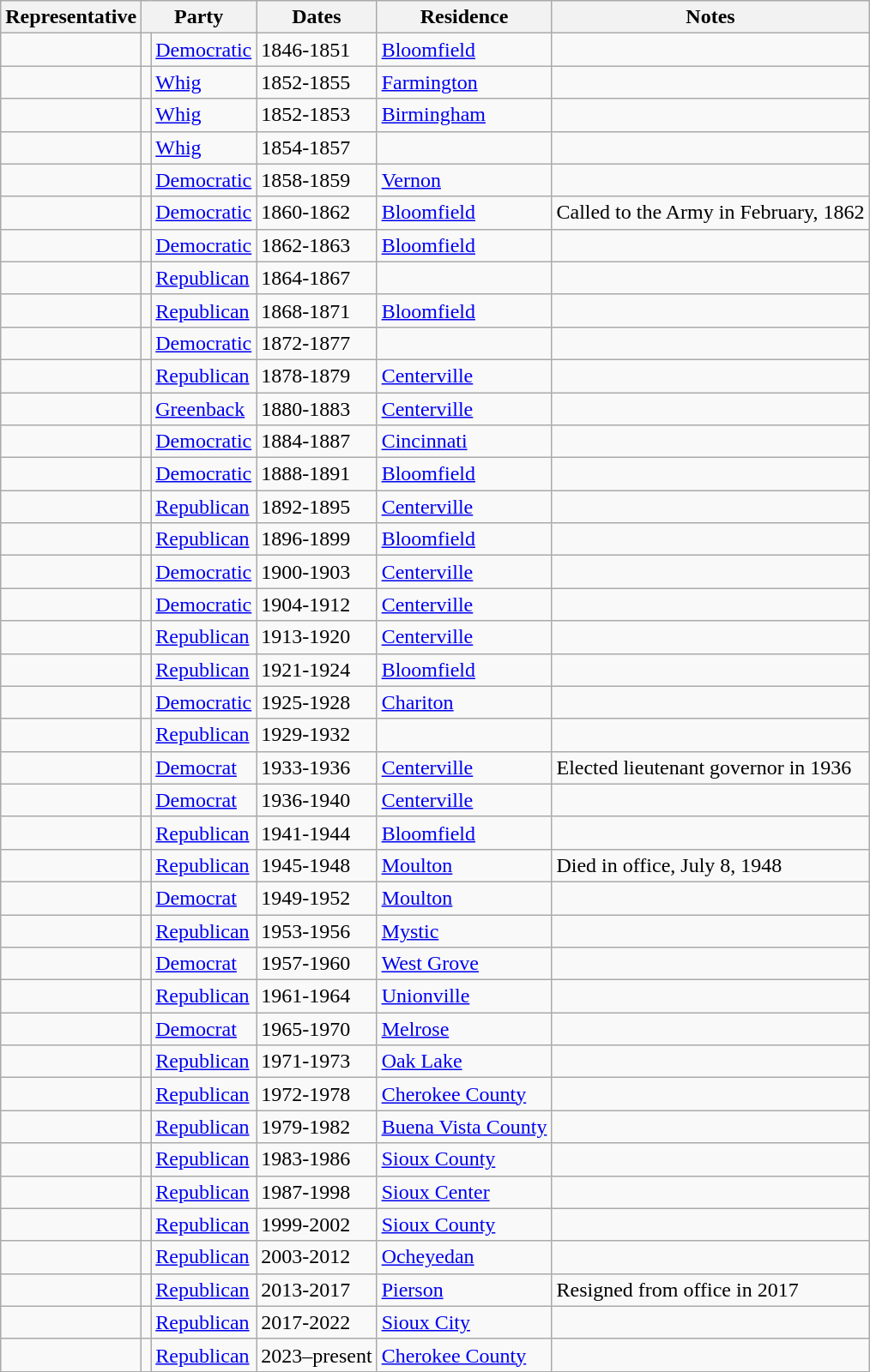<table class="sortable wikitable">
<tr valign=bottom>
<th>Representative</th>
<th colspan="2">Party</th>
<th>Dates</th>
<th>Residence</th>
<th>Notes</th>
</tr>
<tr>
<td></td>
<td bgcolor=></td>
<td><a href='#'>Democratic</a></td>
<td>1846-1851</td>
<td><a href='#'>Bloomfield</a></td>
<td></td>
</tr>
<tr>
<td></td>
<td bgcolor=></td>
<td><a href='#'>Whig</a></td>
<td>1852-1855</td>
<td><a href='#'>Farmington</a></td>
<td></td>
</tr>
<tr>
<td></td>
<td bgcolor=></td>
<td><a href='#'>Whig</a></td>
<td>1852-1853</td>
<td><a href='#'>Birmingham</a></td>
<td></td>
</tr>
<tr>
<td></td>
<td bgcolor=></td>
<td><a href='#'>Whig</a></td>
<td>1854-1857</td>
<td></td>
<td></td>
</tr>
<tr>
<td></td>
<td bgcolor=></td>
<td><a href='#'>Democratic</a></td>
<td>1858-1859</td>
<td><a href='#'>Vernon</a></td>
<td></td>
</tr>
<tr>
<td></td>
<td bgcolor=></td>
<td><a href='#'>Democratic</a></td>
<td>1860-1862</td>
<td><a href='#'>Bloomfield</a></td>
<td>Called to the Army in February, 1862</td>
</tr>
<tr>
<td></td>
<td bgcolor=></td>
<td><a href='#'>Democratic</a></td>
<td>1862-1863</td>
<td><a href='#'>Bloomfield</a></td>
<td></td>
</tr>
<tr>
<td></td>
<td bgcolor=></td>
<td><a href='#'>Republican</a></td>
<td>1864-1867</td>
<td></td>
<td></td>
</tr>
<tr>
<td></td>
<td bgcolor=></td>
<td><a href='#'>Republican</a></td>
<td>1868-1871</td>
<td><a href='#'>Bloomfield</a></td>
<td></td>
</tr>
<tr>
<td></td>
<td bgcolor=></td>
<td><a href='#'>Democratic</a></td>
<td>1872-1877</td>
<td></td>
<td></td>
</tr>
<tr>
<td></td>
<td bgcolor=></td>
<td><a href='#'>Republican</a></td>
<td>1878-1879</td>
<td><a href='#'>Centerville</a></td>
<td></td>
</tr>
<tr>
<td></td>
<td bgcolor=></td>
<td><a href='#'>Greenback</a></td>
<td>1880-1883</td>
<td><a href='#'>Centerville</a></td>
<td></td>
</tr>
<tr>
<td></td>
<td bgcolor=></td>
<td><a href='#'>Democratic</a></td>
<td>1884-1887</td>
<td><a href='#'>Cincinnati</a></td>
<td></td>
</tr>
<tr>
<td></td>
<td bgcolor=></td>
<td><a href='#'>Democratic</a></td>
<td>1888-1891</td>
<td><a href='#'>Bloomfield</a></td>
<td></td>
</tr>
<tr>
<td></td>
<td bgcolor=></td>
<td><a href='#'>Republican</a></td>
<td>1892-1895</td>
<td><a href='#'>Centerville</a></td>
<td></td>
</tr>
<tr>
<td></td>
<td bgcolor=></td>
<td><a href='#'>Republican</a></td>
<td>1896-1899</td>
<td><a href='#'>Bloomfield</a></td>
<td></td>
</tr>
<tr>
<td></td>
<td bgcolor=></td>
<td><a href='#'>Democratic</a></td>
<td>1900-1903</td>
<td><a href='#'>Centerville</a></td>
<td></td>
</tr>
<tr>
<td></td>
<td bgcolor=></td>
<td><a href='#'>Democratic</a></td>
<td>1904-1912</td>
<td><a href='#'>Centerville</a></td>
<td></td>
</tr>
<tr>
<td></td>
<td bgcolor=></td>
<td><a href='#'>Republican</a></td>
<td>1913-1920</td>
<td><a href='#'>Centerville</a></td>
<td></td>
</tr>
<tr>
<td></td>
<td bgcolor=></td>
<td><a href='#'>Republican</a></td>
<td>1921-1924</td>
<td><a href='#'>Bloomfield</a></td>
<td></td>
</tr>
<tr>
<td></td>
<td bgcolor=></td>
<td><a href='#'>Democratic</a></td>
<td>1925-1928</td>
<td><a href='#'>Chariton</a></td>
<td></td>
</tr>
<tr>
<td></td>
<td bgcolor=></td>
<td><a href='#'>Republican</a></td>
<td>1929-1932</td>
<td></td>
<td></td>
</tr>
<tr>
<td></td>
<td bgcolor=></td>
<td><a href='#'>Democrat</a></td>
<td>1933-1936</td>
<td><a href='#'>Centerville</a></td>
<td>Elected lieutenant governor in 1936</td>
</tr>
<tr>
<td></td>
<td bgcolor=></td>
<td><a href='#'>Democrat</a></td>
<td>1936-1940</td>
<td><a href='#'>Centerville</a></td>
<td></td>
</tr>
<tr>
<td></td>
<td bgcolor=></td>
<td><a href='#'>Republican</a></td>
<td>1941-1944</td>
<td><a href='#'>Bloomfield</a></td>
<td></td>
</tr>
<tr>
<td></td>
<td bgcolor=></td>
<td><a href='#'>Republican</a></td>
<td>1945-1948</td>
<td><a href='#'>Moulton</a></td>
<td>Died in office, July 8, 1948</td>
</tr>
<tr>
<td></td>
<td bgcolor=></td>
<td><a href='#'>Democrat</a></td>
<td>1949-1952</td>
<td><a href='#'>Moulton</a></td>
<td></td>
</tr>
<tr>
<td></td>
<td bgcolor=></td>
<td><a href='#'>Republican</a></td>
<td>1953-1956</td>
<td><a href='#'>Mystic</a></td>
<td></td>
</tr>
<tr>
<td></td>
<td bgcolor=></td>
<td><a href='#'>Democrat</a></td>
<td>1957-1960</td>
<td><a href='#'>West Grove</a></td>
<td></td>
</tr>
<tr>
<td></td>
<td bgcolor=></td>
<td><a href='#'>Republican</a></td>
<td>1961-1964</td>
<td><a href='#'>Unionville</a></td>
<td></td>
</tr>
<tr>
<td></td>
<td bgcolor=></td>
<td><a href='#'>Democrat</a></td>
<td>1965-1970</td>
<td><a href='#'>Melrose</a></td>
<td></td>
</tr>
<tr>
<td></td>
<td bgcolor=></td>
<td><a href='#'>Republican</a></td>
<td>1971-1973</td>
<td><a href='#'>Oak Lake</a></td>
<td></td>
</tr>
<tr>
<td></td>
<td bgcolor=></td>
<td><a href='#'>Republican</a></td>
<td>1972-1978</td>
<td><a href='#'>Cherokee County</a></td>
<td></td>
</tr>
<tr>
<td></td>
<td bgcolor=></td>
<td><a href='#'>Republican</a></td>
<td>1979-1982</td>
<td><a href='#'>Buena Vista County</a></td>
<td></td>
</tr>
<tr>
<td></td>
<td bgcolor=></td>
<td><a href='#'>Republican</a></td>
<td>1983-1986</td>
<td><a href='#'>Sioux County</a></td>
<td></td>
</tr>
<tr>
<td></td>
<td bgcolor=></td>
<td><a href='#'>Republican</a></td>
<td>1987-1998</td>
<td><a href='#'>Sioux Center</a></td>
<td></td>
</tr>
<tr>
<td></td>
<td bgcolor=></td>
<td><a href='#'>Republican</a></td>
<td>1999-2002</td>
<td><a href='#'>Sioux County</a></td>
<td></td>
</tr>
<tr>
<td></td>
<td bgcolor=></td>
<td><a href='#'>Republican</a></td>
<td>2003-2012</td>
<td><a href='#'>Ocheyedan</a></td>
<td></td>
</tr>
<tr>
<td></td>
<td bgcolor=></td>
<td><a href='#'>Republican</a></td>
<td>2013-2017</td>
<td><a href='#'>Pierson</a></td>
<td>Resigned from office in 2017</td>
</tr>
<tr>
<td></td>
<td bgcolor=></td>
<td><a href='#'>Republican</a></td>
<td>2017-2022</td>
<td><a href='#'>Sioux City</a></td>
<td></td>
</tr>
<tr>
<td></td>
<td bgcolor=></td>
<td><a href='#'>Republican</a></td>
<td>2023–present</td>
<td><a href='#'>Cherokee County</a></td>
</tr>
</table>
